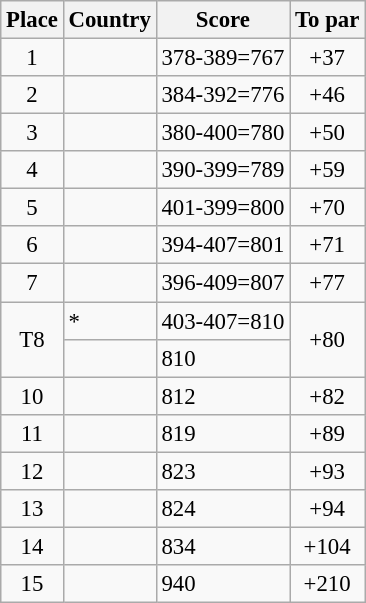<table class="wikitable" style="font-size:95%;">
<tr>
<th>Place</th>
<th>Country</th>
<th>Score</th>
<th>To par</th>
</tr>
<tr>
<td align="center">1</td>
<td></td>
<td>378-389=767</td>
<td align="center">+37</td>
</tr>
<tr>
<td align="center">2</td>
<td></td>
<td>384-392=776</td>
<td align="center">+46</td>
</tr>
<tr>
<td align="center">3</td>
<td></td>
<td>380-400=780</td>
<td align="center">+50</td>
</tr>
<tr>
<td align="center">4</td>
<td></td>
<td>390-399=789</td>
<td align="center">+59</td>
</tr>
<tr>
<td align="center">5</td>
<td></td>
<td>401-399=800</td>
<td align="center">+70</td>
</tr>
<tr>
<td align="center">6</td>
<td></td>
<td>394-407=801</td>
<td align="center">+71</td>
</tr>
<tr>
<td align="center">7</td>
<td></td>
<td>396-409=807</td>
<td align="center">+77</td>
</tr>
<tr>
<td rowspan="2" align="center">T8</td>
<td> *</td>
<td>403-407=810</td>
<td rowspan="2" align="center">+80</td>
</tr>
<tr>
<td></td>
<td>810</td>
</tr>
<tr>
<td align="center">10</td>
<td></td>
<td>812</td>
<td align="center">+82</td>
</tr>
<tr>
<td align="center">11</td>
<td></td>
<td>819</td>
<td align="center">+89</td>
</tr>
<tr>
<td align="center">12</td>
<td></td>
<td>823</td>
<td align="center">+93</td>
</tr>
<tr>
<td align="center">13</td>
<td></td>
<td>824</td>
<td align="center">+94</td>
</tr>
<tr>
<td align="center">14</td>
<td></td>
<td>834</td>
<td align="center">+104</td>
</tr>
<tr>
<td align="center">15</td>
<td></td>
<td>940</td>
<td align="center">+210</td>
</tr>
</table>
